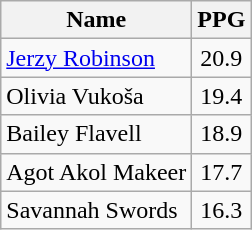<table class="wikitable">
<tr>
<th>Name</th>
<th>PPG</th>
</tr>
<tr>
<td> <a href='#'>Jerzy Robinson</a></td>
<td align=center>20.9</td>
</tr>
<tr>
<td> Olivia Vukoša</td>
<td align=center>19.4</td>
</tr>
<tr>
<td> Bailey Flavell</td>
<td align=center>18.9</td>
</tr>
<tr>
<td> Agot Akol Makeer</td>
<td align=center>17.7</td>
</tr>
<tr>
<td> Savannah Swords</td>
<td align=center>16.3</td>
</tr>
</table>
